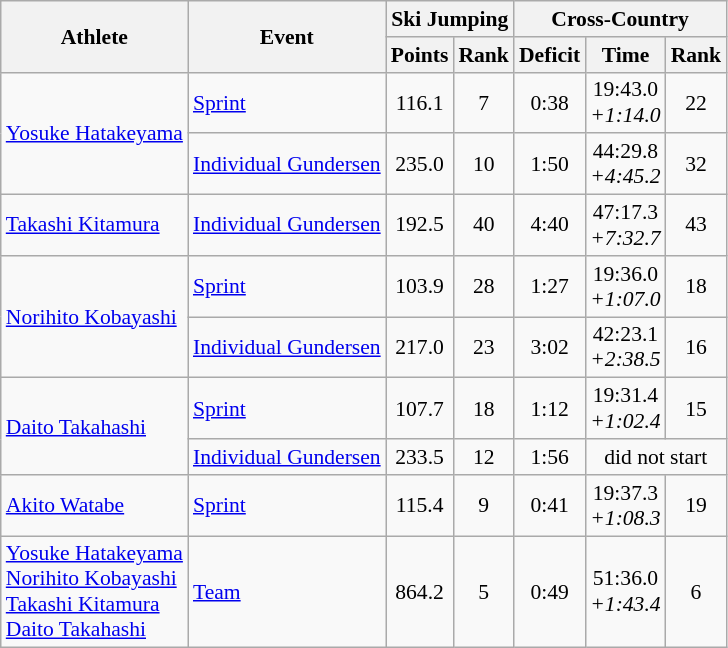<table class="wikitable" style="font-size:90%">
<tr>
<th rowspan="2">Athlete</th>
<th rowspan="2">Event</th>
<th colspan="2">Ski Jumping</th>
<th colspan="6">Cross-Country</th>
</tr>
<tr>
<th>Points</th>
<th>Rank</th>
<th>Deficit</th>
<th>Time</th>
<th>Rank</th>
</tr>
<tr>
<td rowspan=2><a href='#'>Yosuke Hatakeyama</a></td>
<td><a href='#'>Sprint</a></td>
<td align="center">116.1</td>
<td align="center">7</td>
<td align="center">0:38</td>
<td align="center">19:43.0<br> <em>+1:14.0</em></td>
<td align="center">22</td>
</tr>
<tr>
<td><a href='#'>Individual Gundersen</a></td>
<td align="center">235.0</td>
<td align="center">10</td>
<td align="center">1:50</td>
<td align="center">44:29.8<br> <em>+4:45.2</em></td>
<td align="center">32</td>
</tr>
<tr>
<td><a href='#'>Takashi Kitamura</a></td>
<td><a href='#'>Individual Gundersen</a></td>
<td align="center">192.5</td>
<td align="center">40</td>
<td align="center">4:40</td>
<td align="center">47:17.3<br> <em>+7:32.7</em></td>
<td align="center">43</td>
</tr>
<tr>
<td rowspan=2><a href='#'>Norihito Kobayashi</a></td>
<td><a href='#'>Sprint</a></td>
<td align="center">103.9</td>
<td align="center">28</td>
<td align="center">1:27</td>
<td align="center">19:36.0<br> <em>+1:07.0</em></td>
<td align="center">18</td>
</tr>
<tr>
<td><a href='#'>Individual Gundersen</a></td>
<td align="center">217.0</td>
<td align="center">23</td>
<td align="center">3:02</td>
<td align="center">42:23.1<br> <em>+2:38.5</em></td>
<td align="center">16</td>
</tr>
<tr>
<td rowspan=2><a href='#'>Daito Takahashi</a></td>
<td><a href='#'>Sprint</a></td>
<td align="center">107.7</td>
<td align="center">18</td>
<td align="center">1:12</td>
<td align="center">19:31.4<br> <em>+1:02.4</em></td>
<td align="center">15</td>
</tr>
<tr>
<td><a href='#'>Individual Gundersen</a></td>
<td align="center">233.5</td>
<td align="center">12</td>
<td align="center">1:56</td>
<td colspan=2 align="center">did not start</td>
</tr>
<tr>
<td><a href='#'>Akito Watabe</a></td>
<td><a href='#'>Sprint</a></td>
<td align="center">115.4</td>
<td align="center">9</td>
<td align="center">0:41</td>
<td align="center">19:37.3<br> <em>+1:08.3</em></td>
<td align="center">19</td>
</tr>
<tr>
<td><a href='#'>Yosuke Hatakeyama</a><br><a href='#'>Norihito Kobayashi</a><br><a href='#'>Takashi Kitamura</a><br><a href='#'>Daito Takahashi</a></td>
<td><a href='#'>Team</a></td>
<td align="center">864.2</td>
<td align="center">5</td>
<td align="center">0:49</td>
<td align="center">51:36.0<br> <em>+1:43.4</em></td>
<td align="center">6</td>
</tr>
</table>
